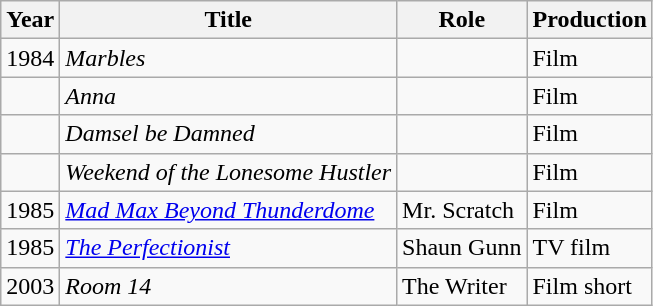<table class="wikitable">
<tr>
<th>Year</th>
<th>Title</th>
<th>Role</th>
<th>Production</th>
</tr>
<tr>
<td>1984</td>
<td><em>Marbles</em></td>
<td></td>
<td>Film</td>
</tr>
<tr>
<td></td>
<td><em>Anna</em></td>
<td></td>
<td>Film</td>
</tr>
<tr>
<td></td>
<td><em>Damsel be Damned</em></td>
<td></td>
<td>Film</td>
</tr>
<tr>
<td></td>
<td><em>Weekend of the Lonesome Hustler</em></td>
<td></td>
<td>Film</td>
</tr>
<tr>
<td>1985</td>
<td><em><a href='#'>Mad Max Beyond Thunderdome</a></em></td>
<td>Mr. Scratch</td>
<td>Film</td>
</tr>
<tr>
<td>1985</td>
<td><em><a href='#'>The Perfectionist</a></em></td>
<td>Shaun Gunn</td>
<td>TV film</td>
</tr>
<tr>
<td>2003</td>
<td><em>Room 14</em></td>
<td>The Writer</td>
<td>Film short</td>
</tr>
</table>
